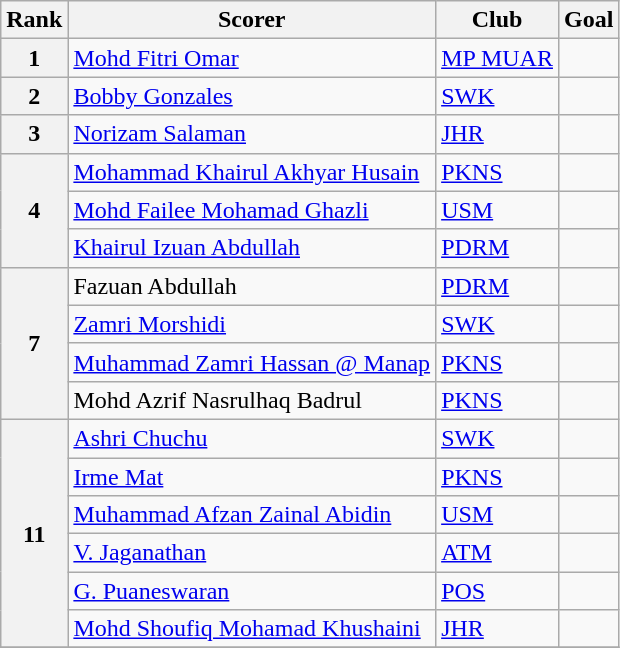<table class="wikitable">
<tr>
<th>Rank</th>
<th>Scorer</th>
<th>Club</th>
<th>Goal</th>
</tr>
<tr>
<th rowspan=1>1</th>
<td> <a href='#'>Mohd Fitri Omar</a></td>
<td><a href='#'>MP MUAR</a></td>
<td></td>
</tr>
<tr>
<th rowspan=1>2</th>
<td> <a href='#'>Bobby Gonzales</a></td>
<td><a href='#'>SWK</a></td>
<td></td>
</tr>
<tr>
<th rowspan=1>3</th>
<td> <a href='#'>Norizam Salaman</a></td>
<td><a href='#'>JHR</a></td>
<td></td>
</tr>
<tr>
<th rowspan=3>4</th>
<td> <a href='#'>Mohammad Khairul Akhyar Husain</a></td>
<td><a href='#'>PKNS</a></td>
<td></td>
</tr>
<tr>
<td> <a href='#'>Mohd Failee Mohamad Ghazli</a></td>
<td><a href='#'>USM</a></td>
<td></td>
</tr>
<tr>
<td> <a href='#'>Khairul Izuan Abdullah</a></td>
<td><a href='#'>PDRM</a></td>
<td></td>
</tr>
<tr>
<th rowspan=4>7</th>
<td> Fazuan Abdullah</td>
<td><a href='#'>PDRM</a></td>
<td></td>
</tr>
<tr>
<td> <a href='#'>Zamri Morshidi</a></td>
<td><a href='#'>SWK</a></td>
<td></td>
</tr>
<tr>
<td> <a href='#'>Muhammad Zamri Hassan @ Manap</a></td>
<td><a href='#'>PKNS</a></td>
<td></td>
</tr>
<tr>
<td> Mohd Azrif Nasrulhaq Badrul</td>
<td><a href='#'>PKNS</a></td>
<td></td>
</tr>
<tr>
<th rowspan=6>11</th>
<td> <a href='#'>Ashri Chuchu</a></td>
<td><a href='#'>SWK</a></td>
<td></td>
</tr>
<tr>
<td> <a href='#'>Irme Mat</a></td>
<td><a href='#'>PKNS</a></td>
<td></td>
</tr>
<tr>
<td> <a href='#'>Muhammad Afzan Zainal Abidin</a></td>
<td><a href='#'>USM</a></td>
<td></td>
</tr>
<tr>
<td> <a href='#'>V. Jaganathan</a></td>
<td><a href='#'>ATM</a></td>
<td></td>
</tr>
<tr>
<td> <a href='#'>G. Puaneswaran</a></td>
<td><a href='#'>POS</a></td>
<td></td>
</tr>
<tr>
<td> <a href='#'>Mohd Shoufiq Mohamad Khushaini</a></td>
<td><a href='#'>JHR</a></td>
<td></td>
</tr>
<tr>
</tr>
</table>
